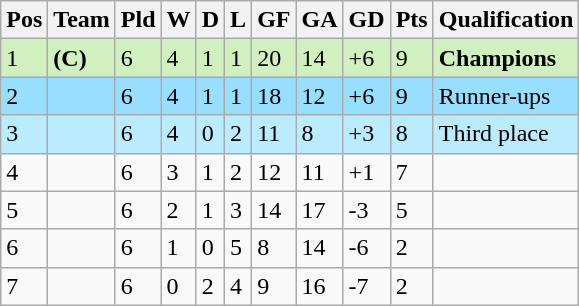<table class="wikitable sortable">
<tr>
<th>Pos</th>
<th>Team</th>
<th>Pld</th>
<th>W</th>
<th>D</th>
<th>L</th>
<th>GF</th>
<th>GA</th>
<th>GD</th>
<th>Pts</th>
<th>Qualification</th>
</tr>
<tr bgcolor="#D0F0C0">
<td>1</td>
<td> <strong>(C)</strong></td>
<td>6</td>
<td>4</td>
<td>1</td>
<td>1</td>
<td>20</td>
<td>14</td>
<td>+6</td>
<td>9</td>
<td><strong>Champions</strong></td>
</tr>
<tr bgcolor="#97DEFF">
<td>2</td>
<td></td>
<td>6</td>
<td>4</td>
<td>1</td>
<td>1</td>
<td>18</td>
<td>12</td>
<td>+6</td>
<td>9</td>
<td>Runner-ups</td>
</tr>
<tr bgcolor="#BBEBFF">
<td>3</td>
<td></td>
<td>6</td>
<td>4</td>
<td>0</td>
<td>2</td>
<td>11</td>
<td>8</td>
<td>+3</td>
<td>8</td>
<td>Third place</td>
</tr>
<tr>
<td>4</td>
<td></td>
<td>6</td>
<td>3</td>
<td>1</td>
<td>2</td>
<td>12</td>
<td>11</td>
<td>+1</td>
<td>7</td>
<td></td>
</tr>
<tr>
<td>5</td>
<td></td>
<td>6</td>
<td>2</td>
<td>1</td>
<td>3</td>
<td>14</td>
<td>17</td>
<td>-3</td>
<td>5</td>
<td></td>
</tr>
<tr>
<td>6</td>
<td></td>
<td>6</td>
<td>1</td>
<td>0</td>
<td>5</td>
<td>8</td>
<td>14</td>
<td>-6</td>
<td>2</td>
<td></td>
</tr>
<tr>
<td>7</td>
<td></td>
<td>6</td>
<td>0</td>
<td>2</td>
<td>4</td>
<td>9</td>
<td>16</td>
<td>-7</td>
<td>2</td>
<td></td>
</tr>
</table>
